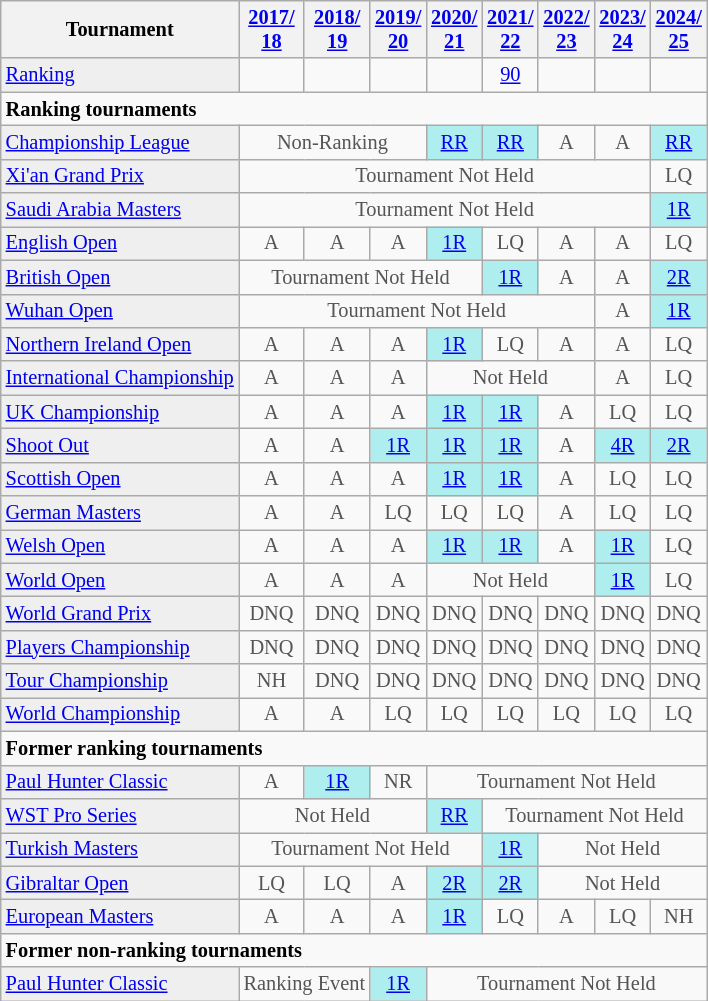<table class="wikitable" style="font-size:85%;">
<tr>
<th>Tournament</th>
<th><a href='#'>2017/<br>18</a></th>
<th><a href='#'>2018/<br>19</a></th>
<th><a href='#'>2019/<br>20</a></th>
<th><a href='#'>2020/<br>21</a></th>
<th><a href='#'>2021/<br>22</a></th>
<th><a href='#'>2022/<br>23</a></th>
<th><a href='#'>2023/<br>24</a></th>
<th><a href='#'>2024/<br>25</a></th>
</tr>
<tr>
<td style="background:#EFEFEF;"><a href='#'>Ranking</a></td>
<td align="center"></td>
<td align="center"></td>
<td align="center"></td>
<td align="center"></td>
<td align="center"><a href='#'>90</a></td>
<td align="center"></td>
<td align="center"></td>
<td align="center"></td>
</tr>
<tr>
<td colspan="10"><strong>Ranking tournaments</strong></td>
</tr>
<tr>
<td style="background:#EFEFEF;"><a href='#'>Championship League</a></td>
<td align="center" colspan="3" style="color:#555555;">Non-Ranking</td>
<td align="center" style="background:#afeeee;"><a href='#'>RR</a></td>
<td align="center" style="background:#afeeee;"><a href='#'>RR</a></td>
<td align="center" style="color:#555555;">A</td>
<td align="center" style="color:#555555;">A</td>
<td align="center" style="background:#afeeee;"><a href='#'>RR</a></td>
</tr>
<tr>
<td style="background:#EFEFEF;"><a href='#'>Xi'an Grand Prix</a></td>
<td align="center" colspan="7" style="color:#555555;">Tournament Not Held</td>
<td align="center" style="color:#555555;">LQ</td>
</tr>
<tr>
<td style="background:#EFEFEF;"><a href='#'>Saudi Arabia Masters</a></td>
<td align="center" colspan="7" style="color:#555555;">Tournament Not Held</td>
<td align="center" style="background:#afeeee;"><a href='#'>1R</a></td>
</tr>
<tr>
<td style="background:#EFEFEF;"><a href='#'>English Open</a></td>
<td align="center" style="color:#555555;">A</td>
<td align="center" style="color:#555555;">A</td>
<td align="center" style="color:#555555;">A</td>
<td align="center" style="background:#afeeee;"><a href='#'>1R</a></td>
<td align="center" style="color:#555555;">LQ</td>
<td align="center" style="color:#555555;">A</td>
<td align="center" style="color:#555555;">A</td>
<td align="center" style="color:#555555;">LQ</td>
</tr>
<tr>
<td style="background:#EFEFEF;"><a href='#'>British Open</a></td>
<td align="center" colspan="4" style="color:#555555;">Tournament Not Held</td>
<td align="center" style="background:#afeeee;"><a href='#'>1R</a></td>
<td align="center" style="color:#555555;">A</td>
<td align="center" style="color:#555555;">A</td>
<td align="center" style="background:#afeeee;"><a href='#'>2R</a></td>
</tr>
<tr>
<td style="background:#EFEFEF;"><a href='#'>Wuhan Open</a></td>
<td align="center" colspan="6" style="color:#555555;">Tournament Not Held</td>
<td align="center" style="color:#555555;">A</td>
<td align="center" style="background:#afeeee;"><a href='#'>1R</a></td>
</tr>
<tr>
<td style="background:#EFEFEF;"><a href='#'>Northern Ireland Open</a></td>
<td align="center" style="color:#555555;">A</td>
<td align="center" style="color:#555555;">A</td>
<td align="center" style="color:#555555;">A</td>
<td align="center" style="background:#afeeee;"><a href='#'>1R</a></td>
<td align="center" style="color:#555555;">LQ</td>
<td align="center" style="color:#555555;">A</td>
<td align="center" style="color:#555555;">A</td>
<td align="center" style="color:#555555;">LQ</td>
</tr>
<tr>
<td style="background:#EFEFEF;"><a href='#'>International Championship</a></td>
<td align="center" style="color:#555555;">A</td>
<td align="center" style="color:#555555;">A</td>
<td align="center" style="color:#555555;">A</td>
<td align="center" colspan="3" style="color:#555555;">Not Held</td>
<td align="center" style="color:#555555;">A</td>
<td align="center" style="color:#555555;">LQ</td>
</tr>
<tr>
<td style="background:#EFEFEF;"><a href='#'>UK Championship</a></td>
<td align="center" style="color:#555555;">A</td>
<td align="center" style="color:#555555;">A</td>
<td align="center" style="color:#555555;">A</td>
<td align="center" style="background:#afeeee;"><a href='#'>1R</a></td>
<td align="center" style="background:#afeeee;"><a href='#'>1R</a></td>
<td align="center" style="color:#555555;">A</td>
<td align="center" style="color:#555555;">LQ</td>
<td align="center" style="color:#555555;">LQ</td>
</tr>
<tr>
<td style="background:#EFEFEF;"><a href='#'>Shoot Out</a></td>
<td align="center" style="color:#555555;">A</td>
<td align="center" style="color:#555555;">A</td>
<td align="center" style="background:#afeeee;"><a href='#'>1R</a></td>
<td align="center" style="background:#afeeee;"><a href='#'>1R</a></td>
<td align="center" style="background:#afeeee;"><a href='#'>1R</a></td>
<td align="center" style="color:#555555;">A</td>
<td align="center" style="background:#afeeee;"><a href='#'>4R</a></td>
<td align="center" style="background:#afeeee;"><a href='#'>2R</a></td>
</tr>
<tr>
<td style="background:#EFEFEF;"><a href='#'>Scottish Open</a></td>
<td align="center" style="color:#555555;">A</td>
<td align="center" style="color:#555555;">A</td>
<td align="center" style="color:#555555;">A</td>
<td align="center" style="background:#afeeee;"><a href='#'>1R</a></td>
<td align="center" style="background:#afeeee;"><a href='#'>1R</a></td>
<td align="center" style="color:#555555;">A</td>
<td align="center" style="color:#555555;">LQ</td>
<td align="center" style="color:#555555;">LQ</td>
</tr>
<tr>
<td style="background:#EFEFEF;"><a href='#'>German Masters</a></td>
<td align="center" style="color:#555555;">A</td>
<td align="center" style="color:#555555;">A</td>
<td align="center" style="color:#555555;">LQ</td>
<td align="center" style="color:#555555;">LQ</td>
<td align="center" style="color:#555555;">LQ</td>
<td align="center" style="color:#555555;">A</td>
<td align="center" style="color:#555555;">LQ</td>
<td align="center" style="color:#555555;">LQ</td>
</tr>
<tr>
<td style="background:#EFEFEF;"><a href='#'>Welsh Open</a></td>
<td align="center" style="color:#555555;">A</td>
<td align="center" style="color:#555555;">A</td>
<td align="center" style="color:#555555;">A</td>
<td align="center" style="background:#afeeee;"><a href='#'>1R</a></td>
<td align="center" style="background:#afeeee;"><a href='#'>1R</a></td>
<td align="center" style="color:#555555;">A</td>
<td align="center" style="background:#afeeee;"><a href='#'>1R</a></td>
<td align="center" style="color:#555555;">LQ</td>
</tr>
<tr>
<td style="background:#EFEFEF;"><a href='#'>World Open</a></td>
<td align="center" style="color:#555555;">A</td>
<td align="center" style="color:#555555;">A</td>
<td align="center" style="color:#555555;">A</td>
<td align="center" colspan="3" style="color:#555555;">Not Held</td>
<td align="center" style="background:#afeeee;"><a href='#'>1R</a></td>
<td align="center" style="color:#555555;">LQ</td>
</tr>
<tr>
<td style="background:#EFEFEF;"><a href='#'>World Grand Prix</a></td>
<td align="center" style="color:#555555;">DNQ</td>
<td align="center" style="color:#555555;">DNQ</td>
<td align="center" style="color:#555555;">DNQ</td>
<td align="center" style="color:#555555;">DNQ</td>
<td align="center" style="color:#555555;">DNQ</td>
<td align="center" style="color:#555555;">DNQ</td>
<td align="center" style="color:#555555;">DNQ</td>
<td align="center" style="color:#555555;">DNQ</td>
</tr>
<tr>
<td style="background:#EFEFEF;"><a href='#'>Players Championship</a></td>
<td align="center" style="color:#555555;">DNQ</td>
<td align="center" style="color:#555555;">DNQ</td>
<td align="center" style="color:#555555;">DNQ</td>
<td align="center" style="color:#555555;">DNQ</td>
<td align="center" style="color:#555555;">DNQ</td>
<td align="center" style="color:#555555;">DNQ</td>
<td align="center" style="color:#555555;">DNQ</td>
<td align="center" style="color:#555555;">DNQ</td>
</tr>
<tr>
<td style="background:#EFEFEF;"><a href='#'>Tour Championship</a></td>
<td align="center" style="color:#555555;">NH</td>
<td align="center" style="color:#555555;">DNQ</td>
<td align="center" style="color:#555555;">DNQ</td>
<td align="center" style="color:#555555;">DNQ</td>
<td align="center" style="color:#555555;">DNQ</td>
<td align="center" style="color:#555555;">DNQ</td>
<td align="center" style="color:#555555;">DNQ</td>
<td align="center" style="color:#555555;">DNQ</td>
</tr>
<tr>
<td style="background:#EFEFEF;"><a href='#'>World Championship</a></td>
<td align="center" style="color:#555555;">A</td>
<td align="center" style="color:#555555;">A</td>
<td align="center" style="color:#555555;">LQ</td>
<td align="center" style="color:#555555;">LQ</td>
<td align="center" style="color:#555555;">LQ</td>
<td align="center" style="color:#555555;">LQ</td>
<td align="center" style="color:#555555;">LQ</td>
<td align="center" style="color:#555555;">LQ</td>
</tr>
<tr>
<td colspan="10"><strong>Former ranking tournaments</strong></td>
</tr>
<tr>
<td style="background:#EFEFEF;"><a href='#'>Paul Hunter Classic</a></td>
<td align="center" style="color:#555555;">A</td>
<td align="center" style="background:#afeeee;"><a href='#'>1R</a></td>
<td align="center" style="color:#555555;">NR</td>
<td align="center" colspan="10" style="color:#555555;">Tournament Not Held</td>
</tr>
<tr>
<td style="background:#EFEFEF;"><a href='#'>WST Pro Series</a></td>
<td align="center" colspan="3" style="color:#555555;">Not Held</td>
<td align="center" style="background:#afeeee;"><a href='#'>RR</a></td>
<td align="center" colspan="10" style="color:#555555;">Tournament Not Held</td>
</tr>
<tr>
<td style="background:#EFEFEF;"><a href='#'>Turkish Masters</a></td>
<td align="center" colspan="4" style="color:#555555;">Tournament Not Held</td>
<td align="center" style="background:#afeeee;"><a href='#'>1R</a></td>
<td align="center" colspan="10" style="color:#555555;">Not Held</td>
</tr>
<tr>
<td style="background:#EFEFEF;"><a href='#'>Gibraltar Open</a></td>
<td align="center" style="color:#555555;">LQ</td>
<td align="center" style="color:#555555;">LQ</td>
<td align="center" style="color:#555555;">A</td>
<td align="center" style="background:#afeeee;"><a href='#'>2R</a></td>
<td align="center" style="background:#afeeee;"><a href='#'>2R</a></td>
<td align="center" colspan="10" style="color:#555555;">Not Held</td>
</tr>
<tr>
<td style="background:#EFEFEF;"><a href='#'>European Masters</a></td>
<td align="center" style="color:#555555;">A</td>
<td align="center" style="color:#555555;">A</td>
<td align="center" style="color:#555555;">A</td>
<td align="center" style="background:#afeeee;"><a href='#'>1R</a></td>
<td align="center" style="color:#555555;">LQ</td>
<td align="center" style="color:#555555;">A</td>
<td align="center" style="color:#555555;">LQ</td>
<td align="center" style="color:#555555;">NH</td>
</tr>
<tr>
<td colspan="10"><strong>Former non-ranking tournaments</strong></td>
</tr>
<tr>
<td style="background:#EFEFEF;"><a href='#'>Paul Hunter Classic</a></td>
<td align="center" colspan="2" style="color:#555555;">Ranking Event</td>
<td align="center" style="background:#afeeee;"><a href='#'>1R</a></td>
<td align="center" colspan="10" style="color:#555555;">Tournament Not Held</td>
</tr>
</table>
